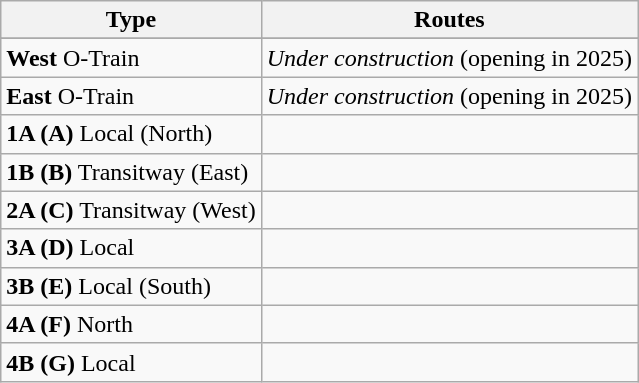<table class="wikitable">
<tr>
<th>Type</th>
<th>Routes</th>
</tr>
<tr>
</tr>
<tr>
<td><strong>West</strong> O-Train</td>
<td> <em>Under construction</em> (opening in 2025)</td>
</tr>
<tr>
<td><strong>East</strong> O-Train</td>
<td> <em>Under construction</em> (opening in 2025)</td>
</tr>
<tr>
<td><strong>1A (A)</strong> Local (North)</td>
<td>  </td>
</tr>
<tr>
<td><strong>1B (B)</strong> Transitway (East)</td>
<td>   </td>
</tr>
<tr>
<td><strong>2A (C)</strong> Transitway (West)</td>
<td>           </td>
</tr>
<tr>
<td><strong>3A (D)</strong> Local</td>
<td></td>
</tr>
<tr>
<td><strong>3B (E)</strong> Local (South)</td>
<td>   </td>
</tr>
<tr>
<td><strong>4A (F)</strong> North</td>
<td>  </td>
</tr>
<tr>
<td><strong>4B (G)</strong> Local</td>
<td>   </td>
</tr>
</table>
